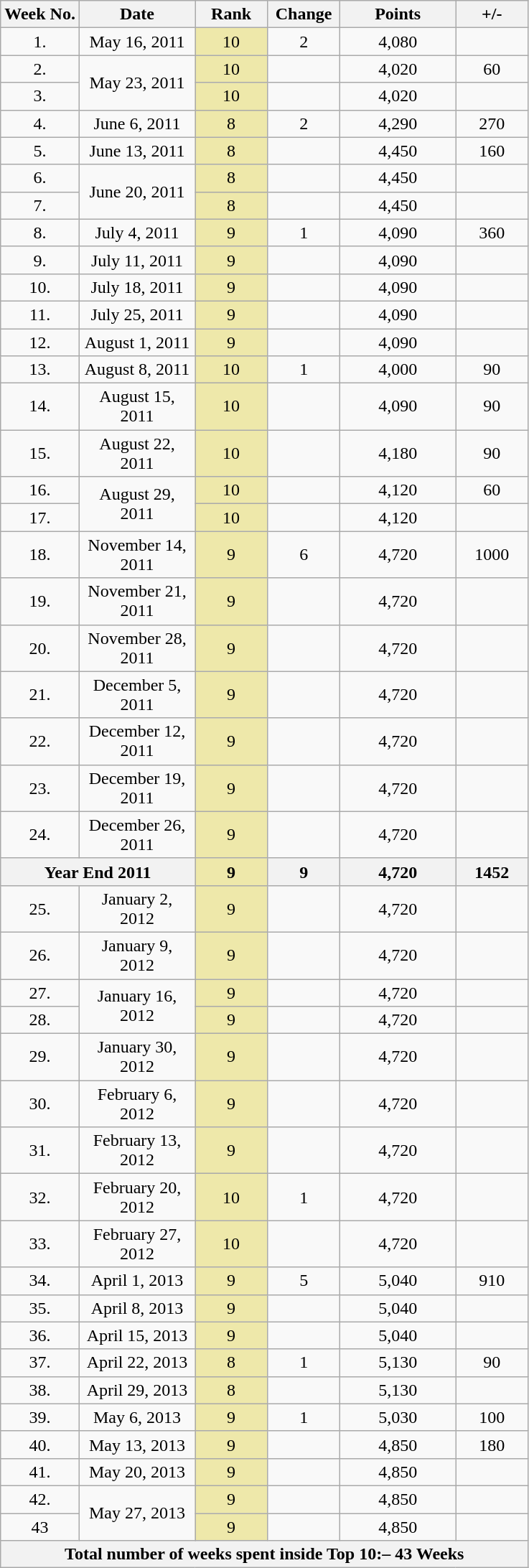<table class="wikitable nowrap" style="text-align:center; display:inline-table;">
<tr>
<th style="text-align:center;">Week No.</th>
<th width="100">Date</th>
<th width="60">Rank</th>
<th width="60">Change</th>
<th width="100">Points</th>
<th width="60">+/-</th>
</tr>
<tr>
<td>1.</td>
<td>May 16, 2011</td>
<td bgcolor=#EEE8AA>10</td>
<td> 2</td>
<td>4,080</td>
<td></td>
</tr>
<tr>
<td>2.</td>
<td rowspan=2>May 23, 2011</td>
<td bgcolor=#EEE8AA>10</td>
<td></td>
<td>4,020</td>
<td> 60</td>
</tr>
<tr>
<td>3.</td>
<td bgcolor=#EEE8AA>10</td>
<td></td>
<td>4,020</td>
<td></td>
</tr>
<tr>
<td>4.</td>
<td>June 6, 2011</td>
<td bgcolor=#EEE8AA>8</td>
<td> 2</td>
<td>4,290</td>
<td> 270</td>
</tr>
<tr>
<td>5.</td>
<td>June 13, 2011</td>
<td bgcolor=#EEE8AA>8</td>
<td></td>
<td>4,450</td>
<td> 160</td>
</tr>
<tr>
<td>6.</td>
<td rowspan=2>June 20, 2011</td>
<td bgcolor=#EEE8AA>8</td>
<td></td>
<td>4,450</td>
<td></td>
</tr>
<tr>
<td>7.</td>
<td bgcolor=#EEE8AA>8</td>
<td></td>
<td>4,450</td>
<td></td>
</tr>
<tr>
<td>8.</td>
<td>July 4, 2011</td>
<td bgcolor=#EEE8AA>9</td>
<td> 1</td>
<td>4,090</td>
<td> 360</td>
</tr>
<tr>
<td>9.</td>
<td>July 11, 2011</td>
<td bgcolor=#EEE8AA>9</td>
<td></td>
<td>4,090</td>
<td></td>
</tr>
<tr>
<td>10.</td>
<td>July 18, 2011</td>
<td bgcolor=#EEE8AA>9</td>
<td></td>
<td>4,090</td>
<td></td>
</tr>
<tr>
<td>11.</td>
<td>July 25, 2011</td>
<td bgcolor=#EEE8AA>9</td>
<td></td>
<td>4,090</td>
<td></td>
</tr>
<tr>
<td>12.</td>
<td>August 1, 2011</td>
<td bgcolor=#EEE8AA>9</td>
<td></td>
<td>4,090</td>
<td></td>
</tr>
<tr>
<td>13.</td>
<td>August 8, 2011</td>
<td bgcolor=#EEE8AA>10</td>
<td> 1</td>
<td>4,000</td>
<td> 90</td>
</tr>
<tr>
<td>14.</td>
<td>August 15, 2011</td>
<td bgcolor=#EEE8AA>10</td>
<td></td>
<td>4,090</td>
<td> 90</td>
</tr>
<tr>
<td>15.</td>
<td>August 22, 2011</td>
<td bgcolor=#EEE8AA>10</td>
<td></td>
<td>4,180</td>
<td> 90</td>
</tr>
<tr>
<td>16.</td>
<td rowspan=2>August 29, 2011</td>
<td bgcolor=#EEE8AA>10</td>
<td></td>
<td>4,120</td>
<td> 60</td>
</tr>
<tr>
<td>17.</td>
<td bgcolor=#EEE8AA>10</td>
<td></td>
<td>4,120</td>
<td></td>
</tr>
<tr>
<td>18.</td>
<td>November 14, 2011</td>
<td bgcolor=#EEE8AA>9</td>
<td> 6</td>
<td>4,720</td>
<td> 1000</td>
</tr>
<tr>
<td>19.</td>
<td>November 21, 2011</td>
<td bgcolor=#EEE8AA>9</td>
<td></td>
<td>4,720</td>
<td></td>
</tr>
<tr>
<td>20.</td>
<td>November 28, 2011</td>
<td bgcolor=#EEE8AA>9</td>
<td></td>
<td>4,720</td>
<td></td>
</tr>
<tr>
<td>21.</td>
<td>December 5, 2011</td>
<td bgcolor=#EEE8AA>9</td>
<td></td>
<td>4,720</td>
<td></td>
</tr>
<tr>
<td>22.</td>
<td>December 12, 2011</td>
<td bgcolor=#EEE8AA>9</td>
<td></td>
<td>4,720</td>
<td></td>
</tr>
<tr>
<td>23.</td>
<td>December 19, 2011</td>
<td bgcolor=#EEE8AA>9</td>
<td></td>
<td>4,720</td>
<td></td>
</tr>
<tr>
<td>24.</td>
<td>December 26, 2011</td>
<td bgcolor=#EEE8AA>9</td>
<td></td>
<td>4,720</td>
<td></td>
</tr>
<tr>
<th colspan=2>Year End 2011</th>
<th style=background:#EEE8AA>9</th>
<th> 9</th>
<th>4,720</th>
<th> 1452</th>
</tr>
<tr>
<td>25.</td>
<td>January 2, 2012</td>
<td bgcolor=#EEE8AA>9</td>
<td></td>
<td>4,720</td>
<td></td>
</tr>
<tr>
<td>26.</td>
<td>January 9, 2012</td>
<td bgcolor=#EEE8AA>9</td>
<td></td>
<td>4,720</td>
<td></td>
</tr>
<tr>
<td>27.</td>
<td rowspan=2>January 16, 2012</td>
<td bgcolor=#EEE8AA>9</td>
<td></td>
<td>4,720</td>
<td></td>
</tr>
<tr>
<td>28.</td>
<td bgcolor=#EEE8AA>9</td>
<td></td>
<td>4,720</td>
<td></td>
</tr>
<tr>
<td>29.</td>
<td>January 30, 2012</td>
<td bgcolor=#EEE8AA>9</td>
<td></td>
<td>4,720</td>
<td></td>
</tr>
<tr>
<td>30.</td>
<td>February 6, 2012</td>
<td bgcolor=#EEE8AA>9</td>
<td></td>
<td>4,720</td>
<td></td>
</tr>
<tr>
<td>31.</td>
<td>February 13, 2012</td>
<td bgcolor=#EEE8AA>9</td>
<td></td>
<td>4,720</td>
<td></td>
</tr>
<tr>
<td>32.</td>
<td>February 20, 2012</td>
<td bgcolor=#EEE8AA>10</td>
<td> 1</td>
<td>4,720</td>
<td></td>
</tr>
<tr>
<td>33.</td>
<td>February 27, 2012</td>
<td bgcolor=#EEE8AA>10</td>
<td></td>
<td>4,720</td>
<td></td>
</tr>
<tr>
<td>34.</td>
<td>April 1, 2013</td>
<td bgcolor=#EEE8AA>9</td>
<td> 5</td>
<td>5,040</td>
<td> 910</td>
</tr>
<tr>
<td>35.</td>
<td>April 8, 2013</td>
<td bgcolor=#EEE8AA>9</td>
<td></td>
<td>5,040</td>
<td></td>
</tr>
<tr>
<td>36.</td>
<td>April 15, 2013</td>
<td bgcolor=#EEE8AA>9</td>
<td></td>
<td>5,040</td>
<td></td>
</tr>
<tr>
<td>37.</td>
<td>April 22, 2013</td>
<td bgcolor=#EEE8AA>8</td>
<td> 1</td>
<td>5,130</td>
<td> 90</td>
</tr>
<tr>
<td>38.</td>
<td>April 29, 2013</td>
<td bgcolor=#EEE8AA>8</td>
<td></td>
<td>5,130</td>
<td></td>
</tr>
<tr>
<td>39.</td>
<td>May 6, 2013</td>
<td bgcolor=#EEE8AA>9</td>
<td> 1</td>
<td>5,030</td>
<td> 100</td>
</tr>
<tr>
<td>40.</td>
<td>May 13, 2013</td>
<td bgcolor=#EEE8AA>9</td>
<td></td>
<td>4,850</td>
<td> 180</td>
</tr>
<tr>
<td>41.</td>
<td>May 20, 2013</td>
<td bgcolor=#EEE8AA>9</td>
<td></td>
<td>4,850</td>
<td></td>
</tr>
<tr>
<td>42.</td>
<td rowspan=2>May 27, 2013</td>
<td bgcolor=#EEE8AA>9</td>
<td></td>
<td>4,850</td>
<td></td>
</tr>
<tr>
<td>43</td>
<td bgcolor=#EEE8AA>9</td>
<td></td>
<td>4,850</td>
<td></td>
</tr>
<tr>
<th colspan=6>Total number of weeks spent inside Top 10:– 43 Weeks</th>
</tr>
</table>
